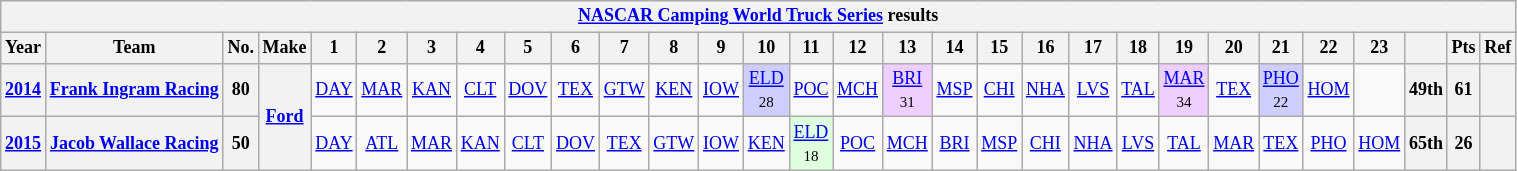<table class="wikitable" style="text-align:center; font-size:75%">
<tr>
<th colspan=45><a href='#'>NASCAR Camping World Truck Series</a> results</th>
</tr>
<tr>
<th>Year</th>
<th>Team</th>
<th>No.</th>
<th>Make</th>
<th>1</th>
<th>2</th>
<th>3</th>
<th>4</th>
<th>5</th>
<th>6</th>
<th>7</th>
<th>8</th>
<th>9</th>
<th>10</th>
<th>11</th>
<th>12</th>
<th>13</th>
<th>14</th>
<th>15</th>
<th>16</th>
<th>17</th>
<th>18</th>
<th>19</th>
<th>20</th>
<th>21</th>
<th>22</th>
<th>23</th>
<th></th>
<th>Pts</th>
<th>Ref</th>
</tr>
<tr>
<th><a href='#'>2014</a></th>
<th><a href='#'>Frank Ingram Racing</a></th>
<th>80</th>
<th rowspan=2><a href='#'>Ford</a></th>
<td><a href='#'>DAY</a></td>
<td><a href='#'>MAR</a></td>
<td><a href='#'>KAN</a></td>
<td><a href='#'>CLT</a></td>
<td><a href='#'>DOV</a></td>
<td><a href='#'>TEX</a></td>
<td><a href='#'>GTW</a></td>
<td><a href='#'>KEN</a></td>
<td><a href='#'>IOW</a></td>
<td style="background:#CFCFFF;"><a href='#'>ELD</a><br><small>28</small></td>
<td><a href='#'>POC</a></td>
<td><a href='#'>MCH</a></td>
<td style="background:#EFCFFF;"><a href='#'>BRI</a><br><small>31</small></td>
<td><a href='#'>MSP</a></td>
<td><a href='#'>CHI</a></td>
<td><a href='#'>NHA</a></td>
<td><a href='#'>LVS</a></td>
<td><a href='#'>TAL</a></td>
<td style="background:#EFCFFF;"><a href='#'>MAR</a><br><small>34</small></td>
<td><a href='#'>TEX</a></td>
<td style="background:#CFCFFF;"><a href='#'>PHO</a><br><small>22</small></td>
<td><a href='#'>HOM</a></td>
<td></td>
<th>49th</th>
<th>61</th>
<th></th>
</tr>
<tr>
<th><a href='#'>2015</a></th>
<th><a href='#'>Jacob Wallace Racing</a></th>
<th>50</th>
<td><a href='#'>DAY</a></td>
<td><a href='#'>ATL</a></td>
<td><a href='#'>MAR</a></td>
<td><a href='#'>KAN</a></td>
<td><a href='#'>CLT</a></td>
<td><a href='#'>DOV</a></td>
<td><a href='#'>TEX</a></td>
<td><a href='#'>GTW</a></td>
<td><a href='#'>IOW</a></td>
<td><a href='#'>KEN</a></td>
<td style="background:#DFFFDF;"><a href='#'>ELD</a><br><small>18</small></td>
<td><a href='#'>POC</a></td>
<td><a href='#'>MCH</a></td>
<td><a href='#'>BRI</a></td>
<td><a href='#'>MSP</a></td>
<td><a href='#'>CHI</a></td>
<td><a href='#'>NHA</a></td>
<td><a href='#'>LVS</a></td>
<td><a href='#'>TAL</a></td>
<td><a href='#'>MAR</a></td>
<td><a href='#'>TEX</a></td>
<td><a href='#'>PHO</a></td>
<td><a href='#'>HOM</a></td>
<th>65th</th>
<th>26</th>
<th></th>
</tr>
</table>
